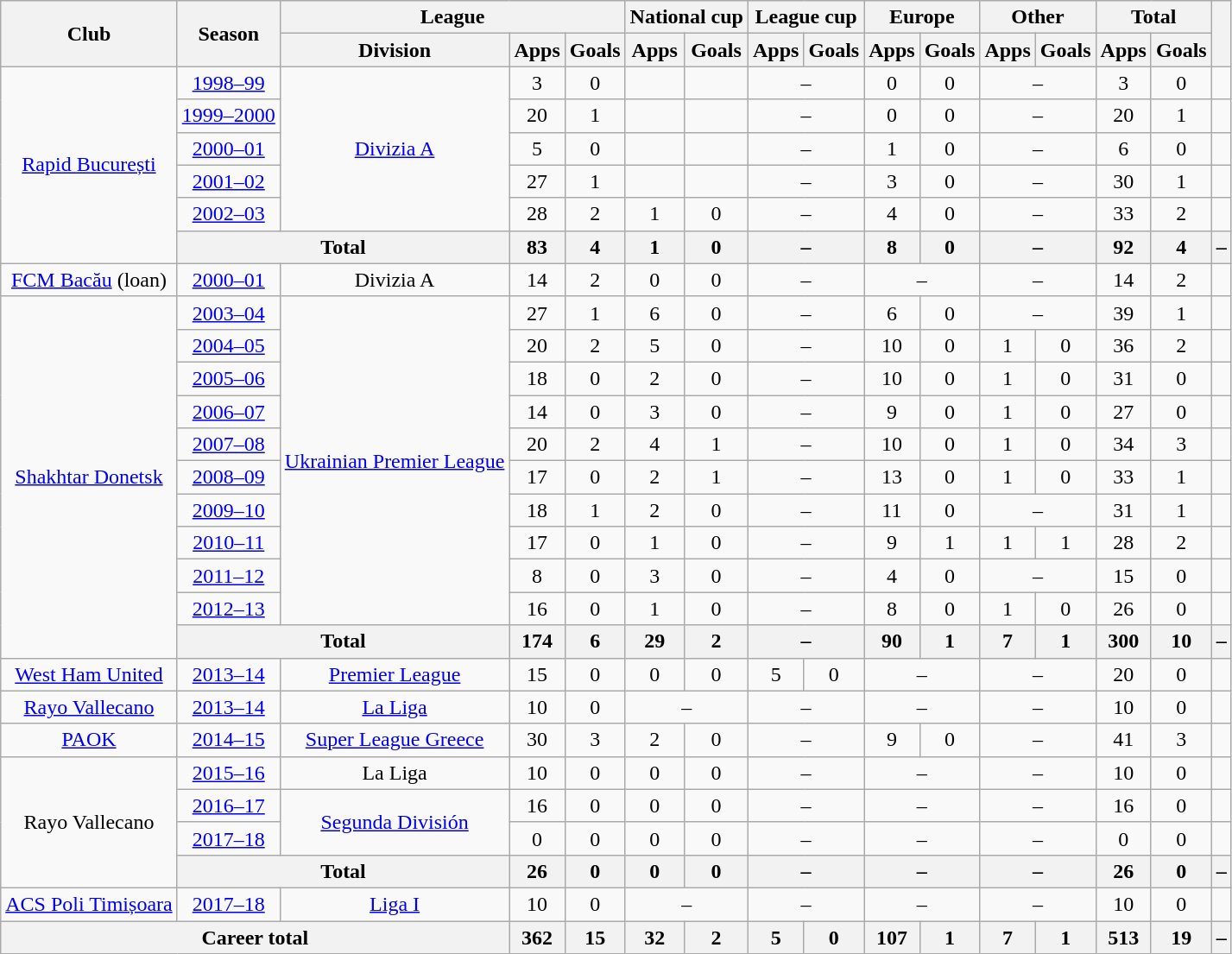<table class="wikitable" style="text-align: center">
<tr>
<th rowspan="2">Club</th>
<th rowspan="2">Season</th>
<th colspan="3">League</th>
<th colspan="2">National cup</th>
<th colspan="2">League cup</th>
<th colspan="2">Europe</th>
<th colspan="2">Other</th>
<th colspan="2">Total</th>
<th rowspan="2"></th>
</tr>
<tr>
<th>Division</th>
<th>Apps</th>
<th>Goals</th>
<th>Apps</th>
<th>Goals</th>
<th>Apps</th>
<th>Goals</th>
<th>Apps</th>
<th>Goals</th>
<th>Apps</th>
<th>Goals</th>
<th>Apps</th>
<th>Goals</th>
</tr>
<tr>
<td rowspan="6"><a href='#'>Rapid București</a></td>
<td><a href='#'>1998–99</a></td>
<td rowspan="5"><a href='#'>Divizia A</a></td>
<td>3</td>
<td>0</td>
<td></td>
<td></td>
<td colspan="2">–</td>
<td>0</td>
<td>0</td>
<td colspan="2">–</td>
<td>3</td>
<td>0</td>
<td></td>
</tr>
<tr>
<td><a href='#'>1999–2000</a></td>
<td>20</td>
<td>1</td>
<td></td>
<td></td>
<td colspan="2">–</td>
<td>0</td>
<td>0</td>
<td colspan="2">–</td>
<td>20</td>
<td>1</td>
<td></td>
</tr>
<tr>
<td><a href='#'>2000–01</a></td>
<td>5</td>
<td>0</td>
<td></td>
<td></td>
<td colspan="2">–</td>
<td>1</td>
<td>0</td>
<td colspan="2">–</td>
<td>6</td>
<td>0</td>
<td></td>
</tr>
<tr>
<td><a href='#'>2001–02</a></td>
<td>27</td>
<td>1</td>
<td></td>
<td></td>
<td colspan="2">–</td>
<td>3</td>
<td>0</td>
<td colspan="2">–</td>
<td>30</td>
<td>1</td>
<td></td>
</tr>
<tr>
<td><a href='#'>2002–03</a></td>
<td>28</td>
<td>2</td>
<td>1</td>
<td>0</td>
<td colspan="2">–</td>
<td>4</td>
<td>0</td>
<td colspan="2">–</td>
<td>33</td>
<td>2</td>
<td></td>
</tr>
<tr>
<th colspan="2">Total</th>
<th>83</th>
<th>4</th>
<th>1</th>
<th>0</th>
<th colspan="2">–</th>
<th>8</th>
<th>0</th>
<th colspan="2">–</th>
<th>92</th>
<th>4</th>
<th>–</th>
</tr>
<tr>
<td><a href='#'>FCM Bacău</a> (loan)</td>
<td><a href='#'>2000–01</a></td>
<td>Divizia A</td>
<td>14</td>
<td>2</td>
<td>0</td>
<td>0</td>
<td colspan="2">–</td>
<td colspan="2">–</td>
<td colspan="2">–</td>
<td>14</td>
<td>2</td>
<td></td>
</tr>
<tr>
<td rowspan="11"><a href='#'>Shakhtar Donetsk</a></td>
<td><a href='#'>2003–04</a></td>
<td rowspan="10"><a href='#'>Ukrainian Premier League</a></td>
<td>27</td>
<td>1</td>
<td>6</td>
<td>0</td>
<td colspan="2">–</td>
<td>6</td>
<td>0</td>
<td colspan="2">–</td>
<td>39</td>
<td>1</td>
<td></td>
</tr>
<tr>
<td><a href='#'>2004–05</a></td>
<td>20</td>
<td>2</td>
<td>5</td>
<td>0</td>
<td colspan="2">–</td>
<td>10</td>
<td>0</td>
<td>1</td>
<td>0</td>
<td>36</td>
<td>2</td>
<td></td>
</tr>
<tr>
<td><a href='#'>2005–06</a></td>
<td>18</td>
<td>0</td>
<td>2</td>
<td>0</td>
<td colspan="2">–</td>
<td>10</td>
<td>0</td>
<td>1</td>
<td>0</td>
<td>31</td>
<td>0</td>
<td></td>
</tr>
<tr>
<td><a href='#'>2006–07</a></td>
<td>14</td>
<td>0</td>
<td>3</td>
<td>0</td>
<td colspan="2">–</td>
<td>9</td>
<td>0</td>
<td>1</td>
<td>0</td>
<td>27</td>
<td>0</td>
<td></td>
</tr>
<tr>
<td><a href='#'>2007–08</a></td>
<td>20</td>
<td>2</td>
<td>4</td>
<td>1</td>
<td colspan="2">–</td>
<td>10</td>
<td>0</td>
<td>1</td>
<td>0</td>
<td>34</td>
<td>3</td>
<td></td>
</tr>
<tr>
<td><a href='#'>2008–09</a></td>
<td>17</td>
<td>0</td>
<td>2</td>
<td>1</td>
<td colspan="2">–</td>
<td>13</td>
<td>0</td>
<td>1</td>
<td>0</td>
<td>33</td>
<td>1</td>
<td></td>
</tr>
<tr>
<td><a href='#'>2009–10</a></td>
<td>18</td>
<td>1</td>
<td>2</td>
<td>0</td>
<td colspan="2">–</td>
<td>11</td>
<td>0</td>
<td colspan="2">–</td>
<td>31</td>
<td>1</td>
<td></td>
</tr>
<tr>
<td><a href='#'>2010–11</a></td>
<td>17</td>
<td>0</td>
<td>1</td>
<td>0</td>
<td colspan="2">–</td>
<td>9</td>
<td>1</td>
<td>1</td>
<td>1</td>
<td>28</td>
<td>2</td>
<td></td>
</tr>
<tr>
<td><a href='#'>2011–12</a></td>
<td>8</td>
<td>0</td>
<td>3</td>
<td>0</td>
<td colspan="2">–</td>
<td>4</td>
<td>0</td>
<td colspan="2">–</td>
<td>15</td>
<td>0</td>
<td></td>
</tr>
<tr>
<td><a href='#'>2012–13</a></td>
<td>16</td>
<td>0</td>
<td>1</td>
<td>0</td>
<td colspan="2">–</td>
<td>8</td>
<td>0</td>
<td>1</td>
<td>0</td>
<td>26</td>
<td>0</td>
<td></td>
</tr>
<tr>
<th colspan="2">Total</th>
<th>174</th>
<th>6</th>
<th>29</th>
<th>2</th>
<th colspan="2">–</th>
<th>90</th>
<th>1</th>
<th>7</th>
<th>1</th>
<th>300</th>
<th>10</th>
<th>–</th>
</tr>
<tr>
<td><a href='#'>West Ham United</a></td>
<td><a href='#'>2013–14</a></td>
<td><a href='#'>Premier League</a></td>
<td>15</td>
<td>0</td>
<td>0</td>
<td>0</td>
<td>5</td>
<td>0</td>
<td colspan="2">–</td>
<td colspan="2">–</td>
<td>20</td>
<td>0</td>
<td></td>
</tr>
<tr>
<td><a href='#'>Rayo Vallecano</a></td>
<td><a href='#'>2013–14</a></td>
<td><a href='#'>La Liga</a></td>
<td>10</td>
<td>0</td>
<td colspan="2">–</td>
<td colspan="2">–</td>
<td colspan="2">–</td>
<td colspan="2">–</td>
<td>10</td>
<td>0</td>
<td></td>
</tr>
<tr>
<td><a href='#'>PAOK</a></td>
<td><a href='#'>2014–15</a></td>
<td><a href='#'>Super League Greece</a></td>
<td>30</td>
<td>3</td>
<td>2</td>
<td>0</td>
<td colspan="2">–</td>
<td>9</td>
<td>0</td>
<td colspan="2">–</td>
<td>41</td>
<td>3</td>
<td></td>
</tr>
<tr>
<td rowspan="4">Rayo Vallecano</td>
<td><a href='#'>2015–16</a></td>
<td>La Liga</td>
<td>10</td>
<td>0</td>
<td>0</td>
<td>0</td>
<td colspan="2">–</td>
<td colspan="2">–</td>
<td colspan="2">–</td>
<td>10</td>
<td>0</td>
<td></td>
</tr>
<tr>
<td><a href='#'>2016–17</a></td>
<td rowspan="2"><a href='#'>Segunda División</a></td>
<td>16</td>
<td>0</td>
<td>0</td>
<td>0</td>
<td colspan="2">–</td>
<td colspan="2">–</td>
<td colspan="2">–</td>
<td>16</td>
<td>0</td>
<td></td>
</tr>
<tr>
<td><a href='#'>2017–18</a></td>
<td>0</td>
<td>0</td>
<td>0</td>
<td>0</td>
<td colspan="2">–</td>
<td colspan="2">–</td>
<td colspan="2">–</td>
<td>0</td>
<td>0</td>
<td></td>
</tr>
<tr>
<th colspan="2">Total</th>
<th>26</th>
<th>0</th>
<th>0</th>
<th>0</th>
<th colspan="2">–</th>
<th colspan="2">–</th>
<th colspan="2">–</th>
<th>26</th>
<th>0</th>
<th>–</th>
</tr>
<tr>
<td><a href='#'>ACS Poli Timișoara</a></td>
<td><a href='#'>2017–18</a></td>
<td><a href='#'>Liga I</a></td>
<td>10</td>
<td>0</td>
<td colspan="2">–</td>
<td colspan="2">–</td>
<td colspan="2">–</td>
<td colspan="2">–</td>
<td>10</td>
<td>0</td>
<td></td>
</tr>
<tr>
<th colspan="3">Career total</th>
<th>362</th>
<th>15</th>
<th>32</th>
<th>2</th>
<th>5</th>
<th>0</th>
<th>107</th>
<th>1</th>
<th>7</th>
<th>1</th>
<th>513</th>
<th>19</th>
<th>–</th>
</tr>
</table>
